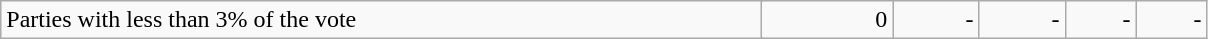<table class="wikitable collapsible collapsed" style="text-align:right; border:0px; margin-top:-1px; margin-bottom:0;">
<tr>
<th style="text-align:left; font-weight:normal; background:#F9F9F9" width=500px colspan=2>Parties with less than 3% of the vote</th>
<td width=80>0</td>
<td width=50>-</td>
<td width=50>-</td>
<td width=40>-</td>
<td width=40>-</td>
</tr>
</table>
